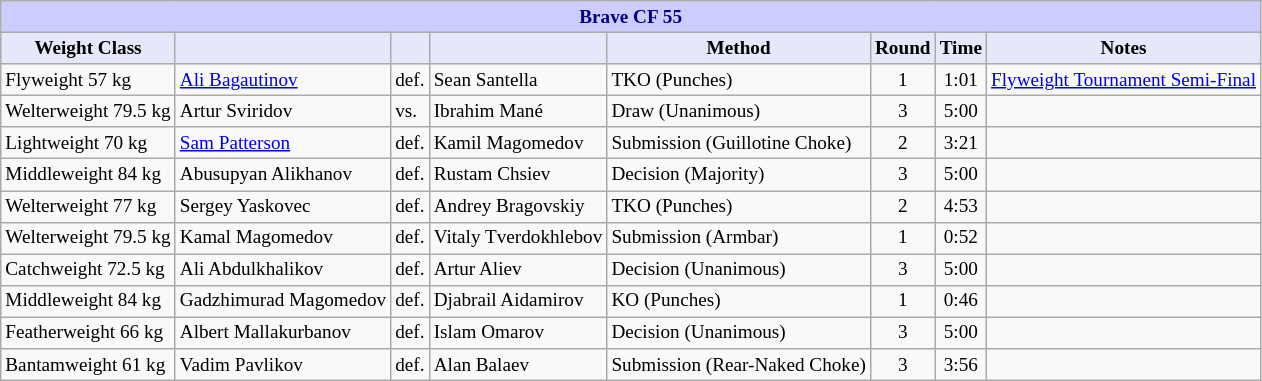<table class="wikitable" style="font-size: 80%;">
<tr>
<th colspan="8" style="background-color: #ccf; color: #000080; text-align: center;">Brave CF 55</th>
</tr>
<tr>
<th colspan="1" style="background-color: #E6E8FA; color: #000000; text-align: center;">Weight Class</th>
<th colspan="1" style="background-color: #E6E8FA; color: #000000; text-align: center;"></th>
<th colspan="1" style="background-color: #E6E8FA; color: #000000; text-align: center;"></th>
<th colspan="1" style="background-color: #E6E8FA; color: #000000; text-align: center;"></th>
<th colspan="1" style="background-color: #E6E8FA; color: #000000; text-align: center;">Method</th>
<th colspan="1" style="background-color: #E6E8FA; color: #000000; text-align: center;">Round</th>
<th colspan="1" style="background-color: #E6E8FA; color: #000000; text-align: center;">Time</th>
<th colspan="1" style="background-color: #E6E8FA; color: #000000; text-align: center;">Notes</th>
</tr>
<tr>
<td>Flyweight 57 kg</td>
<td> <a href='#'>Ali Bagautinov</a></td>
<td>def.</td>
<td> Sean Santella</td>
<td>TKO (Punches)</td>
<td align=center>1</td>
<td align=center>1:01</td>
<td><a href='#'>Flyweight Tournament Semi-Final</a></td>
</tr>
<tr>
<td>Welterweight 79.5 kg</td>
<td> Artur Sviridov</td>
<td>vs.</td>
<td> Ibrahim Mané</td>
<td>Draw (Unanimous)</td>
<td align=center>3</td>
<td align=center>5:00</td>
<td></td>
</tr>
<tr>
<td>Lightweight 70 kg</td>
<td> <a href='#'>Sam Patterson</a></td>
<td>def.</td>
<td> Kamil Magomedov</td>
<td>Submission (Guillotine Choke)</td>
<td align=center>2</td>
<td align=center>3:21</td>
<td></td>
</tr>
<tr>
<td>Middleweight 84 kg</td>
<td> Abusupyan Alikhanov</td>
<td>def.</td>
<td> Rustam Chsiev</td>
<td>Decision (Majority)</td>
<td align=center>3</td>
<td align=center>5:00</td>
<td></td>
</tr>
<tr>
<td>Welterweight 77 kg</td>
<td> Sergey Yaskovec</td>
<td>def.</td>
<td> Andrey Bragovskiy</td>
<td>TKO (Punches)</td>
<td align=center>2</td>
<td align=center>4:53</td>
<td></td>
</tr>
<tr>
<td>Welterweight 79.5 kg</td>
<td> Kamal Magomedov</td>
<td>def.</td>
<td> Vitaly Tverdokhlebov</td>
<td>Submission (Armbar)</td>
<td align=center>1</td>
<td align=center>0:52</td>
<td></td>
</tr>
<tr>
<td>Catchweight 72.5 kg</td>
<td> Ali Abdulkhalikov</td>
<td>def.</td>
<td> Artur Aliev</td>
<td>Decision (Unanimous)</td>
<td align=center>3</td>
<td align=center>5:00</td>
<td></td>
</tr>
<tr>
<td>Middleweight 84 kg</td>
<td> Gadzhimurad Magomedov</td>
<td>def.</td>
<td> Djabrail Aidamirov</td>
<td>KO (Punches)</td>
<td align=center>1</td>
<td align=center>0:46</td>
<td></td>
</tr>
<tr>
<td>Featherweight 66 kg</td>
<td> Albert Mallakurbanov</td>
<td>def.</td>
<td> Islam Omarov</td>
<td>Decision (Unanimous)</td>
<td align=center>3</td>
<td align=center>5:00</td>
<td></td>
</tr>
<tr>
<td>Bantamweight 61 kg</td>
<td> Vadim Pavlikov</td>
<td>def.</td>
<td> Alan Balaev</td>
<td>Submission (Rear-Naked Choke)</td>
<td align=center>3</td>
<td align=center>3:56</td>
<td></td>
</tr>
</table>
